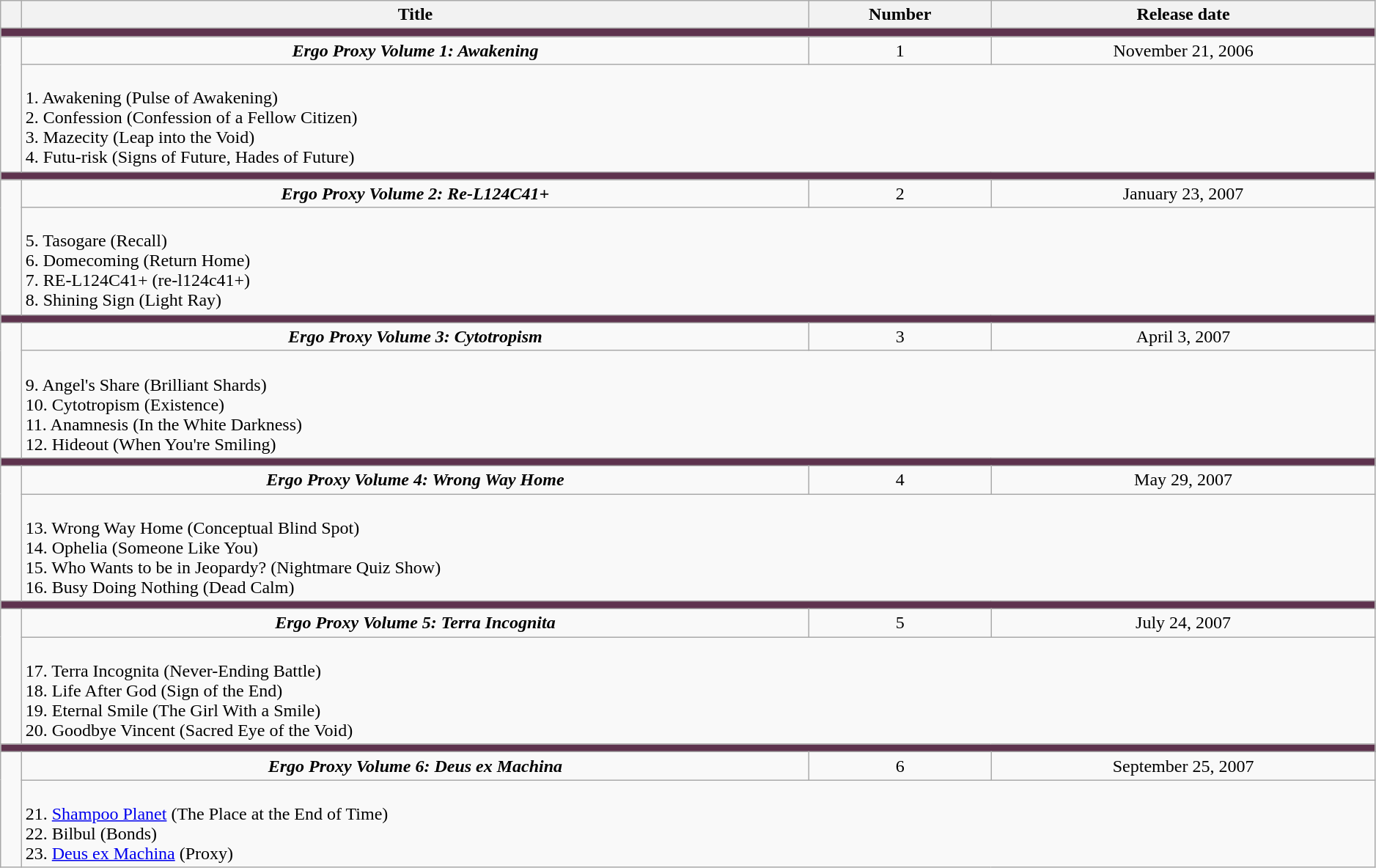<table class="wikitable" style="width:99%;">
<tr style="text-align: center;">
<th></th>
<th>Title</th>
<th>Number</th>
<th>Release date</th>
</tr>
<tr>
<td colspan="4" style="background:#5e334e;"></td>
</tr>
<tr style="text-align: center;">
<td rowspan="2"></td>
<td><strong><em>Ergo Proxy Volume 1: Awakening</em></strong></td>
<td>1</td>
<td>November 21, 2006</td>
</tr>
<tr>
<td colspan="3"><br>1. Awakening (Pulse of Awakening)<br>
2. Confession (Confession of a Fellow Citizen)<br>
3. Mazecity (Leap into the Void)<br>
4. Futu-risk (Signs of Future, Hades of Future)</td>
</tr>
<tr>
<td colspan="4" style="background:#5e334e;"></td>
</tr>
<tr style="text-align: center;">
<td rowspan="2"></td>
<td><strong><em>Ergo Proxy Volume 2: Re-L124C41+</em></strong></td>
<td>2</td>
<td>January 23, 2007</td>
</tr>
<tr>
<td colspan="3"><br>5. Tasogare (Recall)<br>
6. Domecoming (Return Home)<br>
7. RE-L124C41+ (re-l124c41+)<br>
8. Shining Sign (Light Ray)</td>
</tr>
<tr>
<td colspan="4" style="background:#5e334e;"></td>
</tr>
<tr style="text-align: center;">
<td rowspan="2"></td>
<td><strong><em>Ergo Proxy Volume 3: Cytotropism</em></strong></td>
<td>3</td>
<td>April 3, 2007</td>
</tr>
<tr>
<td colspan="3"><br>9. Angel's Share (Brilliant Shards)<br>
10. Cytotropism (Existence)<br>
11. Anamnesis (In the White Darkness)<br>
12. Hideout (When You're Smiling)</td>
</tr>
<tr>
<td colspan="4" style="background:#5e334e;"></td>
</tr>
<tr style="text-align: center;">
<td rowspan="2"></td>
<td><strong><em>Ergo Proxy Volume 4: Wrong Way Home</em></strong></td>
<td>4</td>
<td>May 29, 2007</td>
</tr>
<tr>
<td colspan="3"><br>13. Wrong Way Home (Conceptual Blind Spot)<br>
14. Ophelia (Someone Like You)<br>
15. Who Wants to be in Jeopardy? (Nightmare Quiz Show)<br>
16. Busy Doing Nothing (Dead Calm)</td>
</tr>
<tr>
<td colspan="4" style="background:#5e334e;"></td>
</tr>
<tr style="text-align: center;">
<td rowspan="2"></td>
<td><strong><em>Ergo Proxy Volume 5: Terra Incognita</em></strong></td>
<td>5</td>
<td>July 24, 2007</td>
</tr>
<tr>
<td colspan="3"><br>17. Terra Incognita (Never-Ending Battle)<br>
18. Life After God (Sign of the End)<br>
19. Eternal Smile (The Girl With a Smile)<br>
20. Goodbye Vincent (Sacred Eye of the Void)</td>
</tr>
<tr>
<td colspan="4" style="background:#5e334e;"></td>
</tr>
<tr style="text-align: center;">
<td rowspan="2"></td>
<td><strong><em>Ergo Proxy Volume 6: Deus ex Machina</em></strong></td>
<td>6</td>
<td>September 25, 2007</td>
</tr>
<tr>
<td colspan="3"><br>21. <a href='#'>Shampoo Planet</a> (The Place at the End of Time)<br>
22. Bilbul (Bonds)<br>
23. <a href='#'>Deus ex Machina</a> (Proxy)</td>
</tr>
</table>
